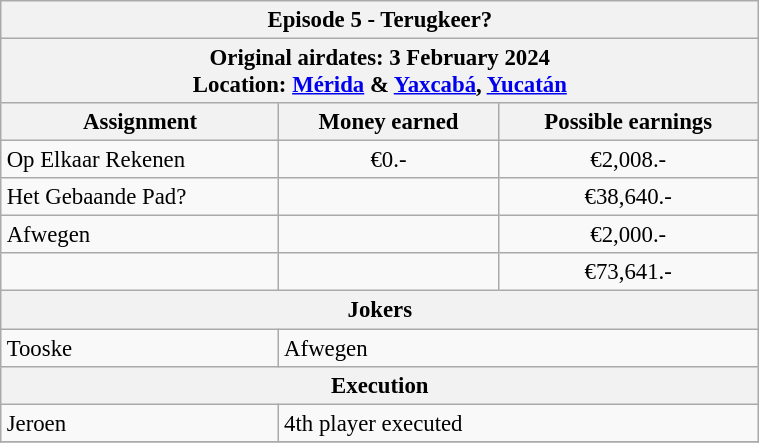<table class="wikitable" style="font-size: 95%; margin: 10px" align="right" width="40%">
<tr>
<th colspan=3>Episode 5 - Terugkeer?</th>
</tr>
<tr>
<th colspan=3>Original airdates: 3 February 2024<br>Location: <a href='#'>Mérida</a> & <a href='#'>Yaxcabá</a>, <a href='#'>Yucatán</a></th>
</tr>
<tr>
<th>Assignment</th>
<th>Money earned</th>
<th>Possible earnings</th>
</tr>
<tr>
<td>Op Elkaar Rekenen</td>
<td align="center">€0.-</td>
<td align="center">€2,008.-</td>
</tr>
<tr>
<td>Het Gebaande Pad?</td>
<td align="center"></td>
<td align="center">€38,640.-</td>
</tr>
<tr>
<td>Afwegen</td>
<td align="center"></td>
<td align="center">€2,000.-</td>
</tr>
<tr>
<td><strong></strong></td>
<td align="center"><strong></strong></td>
<td align="center">€73,641.-</td>
</tr>
<tr>
<th colspan=3>Jokers</th>
</tr>
<tr>
<td>Tooske</td>
<td colspan=2>Afwegen</td>
</tr>
<tr>
<th colspan=3>Execution</th>
</tr>
<tr>
<td>Jeroen</td>
<td colspan=2>4th player executed</td>
</tr>
<tr>
</tr>
</table>
